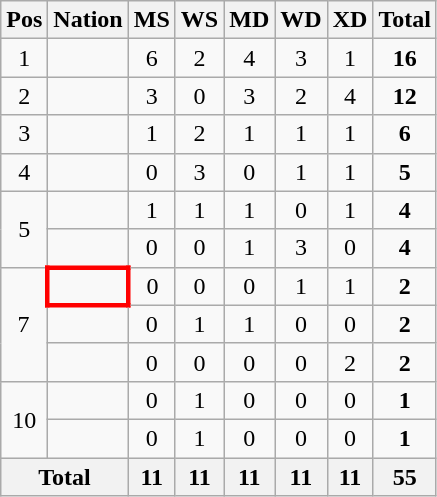<table class="wikitable" style="text-align:center">
<tr>
<th>Pos</th>
<th>Nation</th>
<th>MS</th>
<th>WS</th>
<th>MD</th>
<th>WD</th>
<th>XD</th>
<th>Total</th>
</tr>
<tr>
<td>1</td>
<td align=left></td>
<td>6</td>
<td>2</td>
<td>4</td>
<td>3</td>
<td>1</td>
<td><strong>16</strong></td>
</tr>
<tr>
<td>2</td>
<td align=left></td>
<td>3</td>
<td>0</td>
<td>3</td>
<td>2</td>
<td>4</td>
<td><strong>12</strong></td>
</tr>
<tr>
<td>3</td>
<td align=left></td>
<td>1</td>
<td>2</td>
<td>1</td>
<td>1</td>
<td>1</td>
<td><strong>6</strong></td>
</tr>
<tr>
<td>4</td>
<td align=left></td>
<td>0</td>
<td>3</td>
<td>0</td>
<td>1</td>
<td>1</td>
<td><strong>5</strong></td>
</tr>
<tr>
<td rowspan="2">5</td>
<td align=left></td>
<td>1</td>
<td>1</td>
<td>1</td>
<td>0</td>
<td>1</td>
<td><strong>4</strong></td>
</tr>
<tr>
<td align=left></td>
<td>0</td>
<td>0</td>
<td>1</td>
<td>3</td>
<td>0</td>
<td><strong>4</strong></td>
</tr>
<tr>
<td rowspan="3">7</td>
<td align="left" style="border: 3px solid red"><strong></strong></td>
<td>0</td>
<td>0</td>
<td>0</td>
<td>1</td>
<td>1</td>
<td><strong>2</strong></td>
</tr>
<tr>
<td align=left></td>
<td>0</td>
<td>1</td>
<td>1</td>
<td>0</td>
<td>0</td>
<td><strong>2</strong></td>
</tr>
<tr>
<td align=left></td>
<td>0</td>
<td>0</td>
<td>0</td>
<td>0</td>
<td>2</td>
<td><strong>2</strong></td>
</tr>
<tr>
<td rowspan="2">10</td>
<td align=left></td>
<td>0</td>
<td>1</td>
<td>0</td>
<td>0</td>
<td>0</td>
<td><strong>1</strong></td>
</tr>
<tr>
<td align=left></td>
<td>0</td>
<td>1</td>
<td>0</td>
<td>0</td>
<td>0</td>
<td><strong>1</strong></td>
</tr>
<tr>
<th colspan="2">Total</th>
<th>11</th>
<th>11</th>
<th>11</th>
<th>11</th>
<th>11</th>
<th>55</th>
</tr>
</table>
